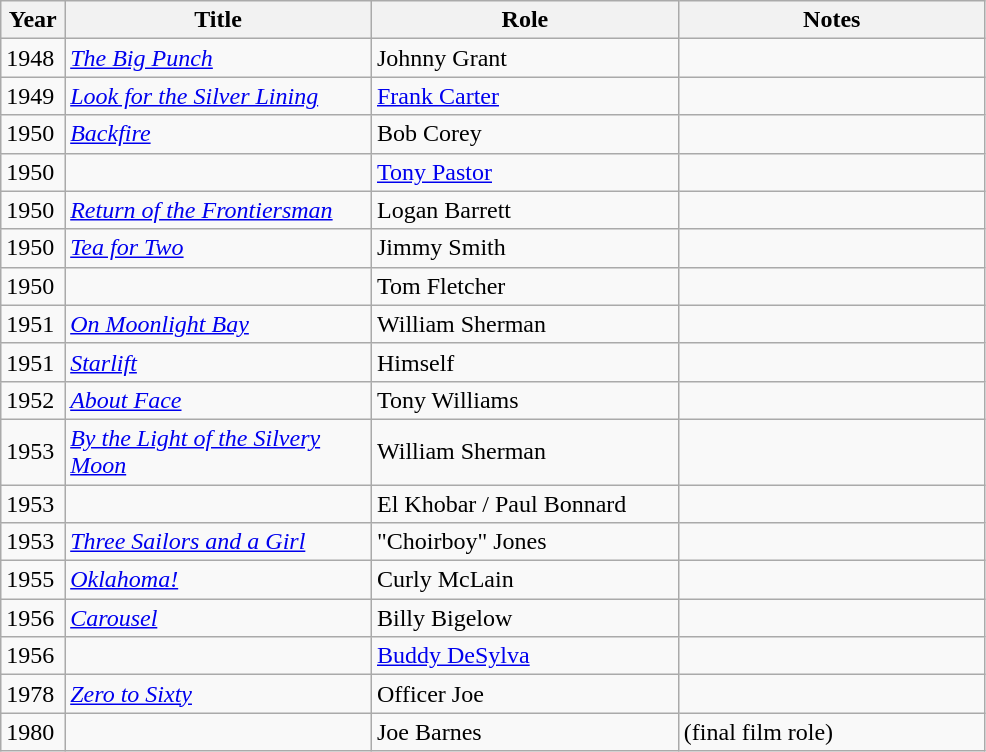<table class="wikitable sortable" width=52%>
<tr>
<th width=2%>Year</th>
<th width=25%>Title</th>
<th width=25%>Role</th>
<th width=25%>Notes</th>
</tr>
<tr>
<td>1948</td>
<td><em><a href='#'>The Big Punch</a></em></td>
<td>Johnny Grant</td>
<td></td>
</tr>
<tr>
<td>1949</td>
<td><em><a href='#'>Look for the Silver Lining</a></em></td>
<td><a href='#'>Frank Carter</a></td>
<td></td>
</tr>
<tr>
<td>1950</td>
<td><em><a href='#'>Backfire</a></em></td>
<td>Bob Corey</td>
<td></td>
</tr>
<tr>
<td>1950</td>
<td><em></em></td>
<td><a href='#'>Tony Pastor</a></td>
<td></td>
</tr>
<tr>
<td>1950</td>
<td><em><a href='#'>Return of the Frontiersman</a></em></td>
<td>Logan Barrett</td>
<td></td>
</tr>
<tr>
<td>1950</td>
<td><em><a href='#'>Tea for Two</a></em></td>
<td>Jimmy Smith</td>
<td></td>
</tr>
<tr>
<td>1950</td>
<td><em></em></td>
<td>Tom Fletcher</td>
<td></td>
</tr>
<tr>
<td>1951</td>
<td><em><a href='#'>On Moonlight Bay</a></em></td>
<td>William Sherman</td>
<td></td>
</tr>
<tr>
<td>1951</td>
<td><em><a href='#'>Starlift</a></em></td>
<td>Himself</td>
<td></td>
</tr>
<tr>
<td>1952</td>
<td><em><a href='#'>About Face</a></em></td>
<td>Tony Williams</td>
<td></td>
</tr>
<tr>
<td>1953</td>
<td><em><a href='#'>By the Light of the Silvery Moon</a></em></td>
<td>William Sherman</td>
<td></td>
</tr>
<tr>
<td>1953</td>
<td><em></em></td>
<td>El Khobar / Paul Bonnard</td>
<td></td>
</tr>
<tr>
<td>1953</td>
<td><em><a href='#'>Three Sailors and a Girl</a></em></td>
<td>"Choirboy" Jones</td>
<td></td>
</tr>
<tr>
<td>1955</td>
<td><em><a href='#'>Oklahoma!</a></em></td>
<td>Curly McLain</td>
<td></td>
</tr>
<tr>
<td>1956</td>
<td><em><a href='#'>Carousel</a></em></td>
<td>Billy Bigelow</td>
<td></td>
</tr>
<tr>
<td>1956</td>
<td><em></em></td>
<td><a href='#'>Buddy DeSylva</a></td>
<td></td>
</tr>
<tr>
<td>1978</td>
<td><em><a href='#'>Zero to Sixty</a></em></td>
<td>Officer Joe</td>
<td></td>
</tr>
<tr>
<td>1980</td>
<td><em></em></td>
<td>Joe Barnes</td>
<td>(final film role)</td>
</tr>
</table>
